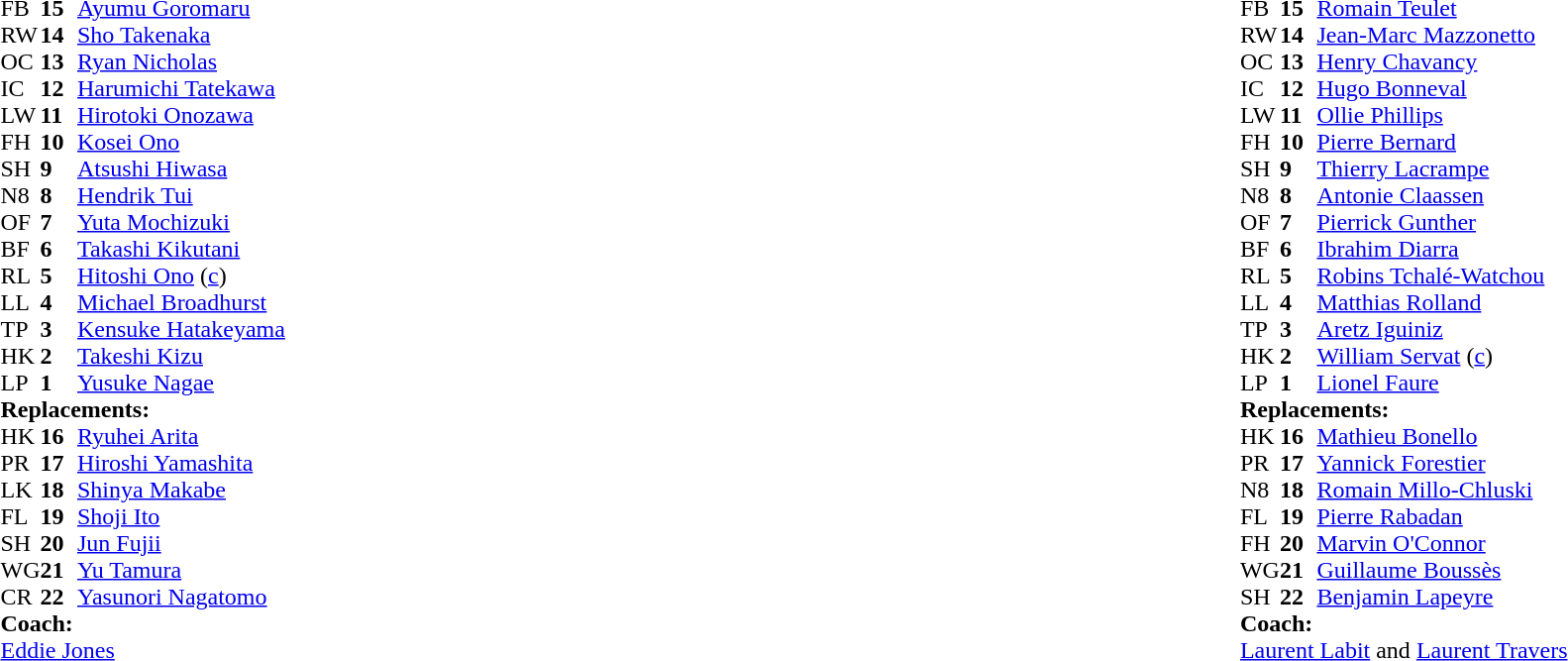<table width="100%">
<tr>
<td valign="top" width="50%"><br><table style="font-size: 100%" cellspacing="0" cellpadding="0">
<tr>
<th width="25"></th>
<th width="25"></th>
</tr>
<tr>
<td>FB</td>
<td><strong>15</strong></td>
<td><a href='#'>Ayumu Goromaru</a></td>
</tr>
<tr>
<td>RW</td>
<td><strong>14</strong></td>
<td><a href='#'>Sho Takenaka</a></td>
</tr>
<tr>
<td>OC</td>
<td><strong>13</strong></td>
<td><a href='#'>Ryan Nicholas</a></td>
</tr>
<tr>
<td>IC</td>
<td><strong>12</strong></td>
<td><a href='#'>Harumichi Tatekawa</a></td>
</tr>
<tr>
<td>LW</td>
<td><strong>11</strong></td>
<td><a href='#'>Hirotoki Onozawa</a></td>
</tr>
<tr>
<td>FH</td>
<td><strong>10</strong></td>
<td><a href='#'>Kosei Ono</a></td>
<td></td>
<td></td>
</tr>
<tr>
<td>SH</td>
<td><strong>9</strong></td>
<td><a href='#'>Atsushi Hiwasa</a></td>
<td></td>
<td></td>
</tr>
<tr>
<td>N8</td>
<td><strong>8</strong></td>
<td><a href='#'>Hendrik Tui</a></td>
</tr>
<tr>
<td>OF</td>
<td><strong>7</strong></td>
<td><a href='#'>Yuta Mochizuki</a></td>
<td></td>
<td></td>
</tr>
<tr>
<td>BF</td>
<td><strong>6</strong></td>
<td><a href='#'>Takashi Kikutani</a></td>
<td></td>
<td></td>
</tr>
<tr>
<td>RL</td>
<td><strong>5</strong></td>
<td><a href='#'>Hitoshi Ono</a> (<a href='#'>c</a>)</td>
</tr>
<tr>
<td>LL</td>
<td><strong>4</strong></td>
<td><a href='#'>Michael Broadhurst</a></td>
</tr>
<tr>
<td>TP</td>
<td><strong>3</strong></td>
<td><a href='#'>Kensuke Hatakeyama</a></td>
<td></td>
<td></td>
</tr>
<tr>
<td>HK</td>
<td><strong>2</strong></td>
<td><a href='#'>Takeshi Kizu</a></td>
<td></td>
<td></td>
</tr>
<tr>
<td>LP</td>
<td><strong>1</strong></td>
<td><a href='#'>Yusuke Nagae</a></td>
</tr>
<tr>
<td colspan=3><strong>Replacements:</strong></td>
</tr>
<tr>
<td>HK</td>
<td><strong>16</strong></td>
<td><a href='#'>Ryuhei Arita</a></td>
<td></td>
<td></td>
</tr>
<tr>
<td>PR</td>
<td><strong>17</strong></td>
<td><a href='#'>Hiroshi Yamashita</a></td>
<td></td>
<td></td>
</tr>
<tr>
<td>LK</td>
<td><strong>18</strong></td>
<td><a href='#'>Shinya Makabe</a></td>
<td></td>
<td></td>
</tr>
<tr>
<td>FL</td>
<td><strong>19</strong></td>
<td><a href='#'>Shoji Ito</a></td>
<td></td>
<td></td>
</tr>
<tr>
<td>SH</td>
<td><strong>20</strong></td>
<td><a href='#'>Jun Fujii</a></td>
<td></td>
<td></td>
</tr>
<tr>
<td>WG</td>
<td><strong>21</strong></td>
<td><a href='#'>Yu Tamura</a></td>
<td></td>
<td></td>
</tr>
<tr>
<td>CR</td>
<td><strong>22</strong></td>
<td><a href='#'>Yasunori Nagatomo</a></td>
</tr>
<tr>
<td colspan=3><strong>Coach:</strong></td>
</tr>
<tr>
<td colspan="4"> <a href='#'>Eddie Jones</a></td>
</tr>
</table>
</td>
<td valign="top" width="50%"><br><table style="font-size: 100%" cellspacing="0" cellpadding="0" align="center">
<tr>
<th width="25"></th>
<th width="25"></th>
</tr>
<tr>
<td>FB</td>
<td><strong>15</strong></td>
<td> <a href='#'>Romain Teulet</a></td>
</tr>
<tr>
<td>RW</td>
<td><strong>14</strong></td>
<td> <a href='#'>Jean-Marc Mazzonetto</a></td>
</tr>
<tr>
<td>OC</td>
<td><strong>13</strong></td>
<td> <a href='#'>Henry Chavancy</a></td>
</tr>
<tr>
<td>IC</td>
<td><strong>12</strong></td>
<td> <a href='#'>Hugo Bonneval</a></td>
<td></td>
<td></td>
</tr>
<tr>
<td>LW</td>
<td><strong>11</strong></td>
<td> <a href='#'>Ollie Phillips</a></td>
</tr>
<tr>
<td>FH</td>
<td><strong>10</strong></td>
<td> <a href='#'>Pierre Bernard</a></td>
</tr>
<tr>
<td>SH</td>
<td><strong>9</strong></td>
<td> <a href='#'>Thierry Lacrampe</a></td>
<td></td>
<td></td>
</tr>
<tr>
<td>N8</td>
<td><strong>8</strong></td>
<td> <a href='#'>Antonie Claassen</a></td>
</tr>
<tr>
<td>OF</td>
<td><strong>7</strong></td>
<td> <a href='#'>Pierrick Gunther</a></td>
</tr>
<tr>
<td>BF</td>
<td><strong>6</strong></td>
<td> <a href='#'>Ibrahim Diarra</a></td>
<td></td>
<td></td>
</tr>
<tr>
<td>RL</td>
<td><strong>5</strong></td>
<td> <a href='#'>Robins Tchalé-Watchou</a></td>
<td></td>
<td></td>
</tr>
<tr>
<td>LL</td>
<td><strong>4</strong></td>
<td> <a href='#'>Matthias Rolland</a></td>
</tr>
<tr>
<td>TP</td>
<td><strong>3</strong></td>
<td> <a href='#'>Aretz Iguiniz</a></td>
</tr>
<tr>
<td>HK</td>
<td><strong>2</strong></td>
<td> <a href='#'>William Servat</a> (<a href='#'>c</a>)</td>
<td></td>
<td></td>
<td></td>
<td></td>
</tr>
<tr>
<td>LP</td>
<td><strong>1</strong></td>
<td> <a href='#'>Lionel Faure</a></td>
<td></td>
<td colspan="2"></td>
</tr>
<tr>
<td colspan=3><strong>Replacements:</strong></td>
</tr>
<tr>
<td>HK</td>
<td><strong>16</strong></td>
<td> <a href='#'>Mathieu Bonello</a></td>
<td></td>
<td></td>
<td colspan="2"></td>
</tr>
<tr>
<td>PR</td>
<td><strong>17</strong></td>
<td> <a href='#'>Yannick Forestier</a></td>
<td></td>
<td></td>
<td></td>
</tr>
<tr>
<td>N8</td>
<td><strong>18</strong></td>
<td> <a href='#'>Romain Millo-Chluski</a></td>
<td></td>
<td></td>
</tr>
<tr>
<td>FL</td>
<td><strong>19</strong></td>
<td> <a href='#'>Pierre Rabadan</a></td>
<td></td>
<td></td>
</tr>
<tr>
<td>FH</td>
<td><strong>20</strong></td>
<td> <a href='#'>Marvin O'Connor</a></td>
</tr>
<tr>
<td>WG</td>
<td><strong>21</strong></td>
<td> <a href='#'>Guillaume Boussès</a></td>
<td></td>
<td></td>
</tr>
<tr>
<td>SH</td>
<td><strong>22</strong></td>
<td> <a href='#'>Benjamin Lapeyre</a></td>
<td></td>
<td></td>
</tr>
<tr>
<td colspan=3><strong>Coach:</strong></td>
</tr>
<tr>
<td colspan="4"> <a href='#'>Laurent Labit</a> and <a href='#'>Laurent Travers</a></td>
</tr>
</table>
</td>
</tr>
</table>
